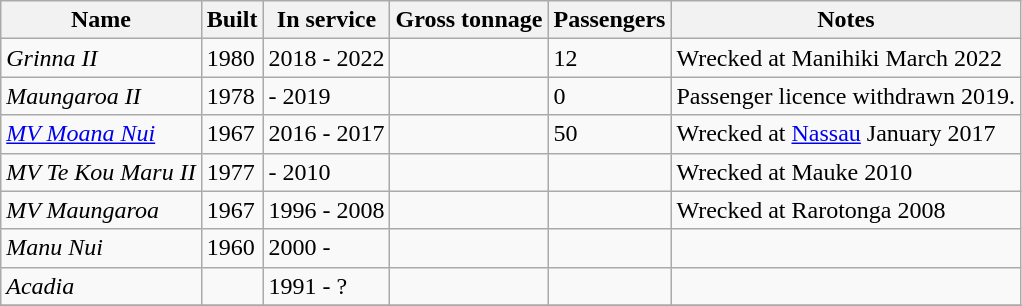<table class="wikitable">
<tr>
<th>Name</th>
<th>Built</th>
<th>In service</th>
<th>Gross tonnage</th>
<th>Passengers</th>
<th>Notes</th>
</tr>
<tr>
<td><em>Grinna II</em></td>
<td>1980</td>
<td>2018 - 2022</td>
<td></td>
<td>12</td>
<td>Wrecked at Manihiki March 2022</td>
</tr>
<tr>
<td><em>Maungaroa II</em></td>
<td>1978</td>
<td>- 2019</td>
<td></td>
<td>0</td>
<td>Passenger licence withdrawn 2019.</td>
</tr>
<tr>
<td><em><a href='#'>MV Moana Nui</a></em></td>
<td>1967</td>
<td>2016 - 2017</td>
<td></td>
<td>50</td>
<td>Wrecked at <a href='#'>Nassau</a> January 2017</td>
</tr>
<tr>
<td><em>MV Te Kou Maru II</em></td>
<td>1977</td>
<td>- 2010</td>
<td></td>
<td></td>
<td>Wrecked at Mauke 2010</td>
</tr>
<tr>
<td><em>MV Maungaroa</em></td>
<td>1967</td>
<td>1996 - 2008</td>
<td></td>
<td></td>
<td>Wrecked at Rarotonga 2008</td>
</tr>
<tr>
<td><em>Manu Nui</em></td>
<td>1960</td>
<td>2000 -</td>
<td></td>
<td></td>
<td></td>
</tr>
<tr>
<td><em>Acadia</em></td>
<td></td>
<td>1991 - ?</td>
<td></td>
<td></td>
<td></td>
</tr>
<tr>
</tr>
</table>
